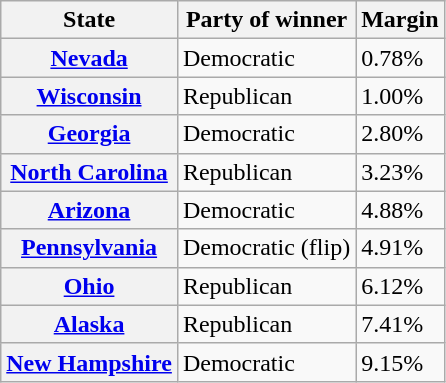<table class="wikitable sortable">
<tr>
<th scope="col">State</th>
<th scope="col">Party of winner</th>
<th scope="col">Margin</th>
</tr>
<tr>
<th><a href='#'>Nevada</a></th>
<td data-sort-value=-0.78 >Democratic</td>
<td>0.78%</td>
</tr>
<tr>
<th><a href='#'>Wisconsin</a></th>
<td data-sort-value=-1.00 >Republican</td>
<td>1.00%</td>
</tr>
<tr>
<th><a href='#'>Georgia</a></th>
<td date-sort-value=-2.80 >Democratic</td>
<td>2.80%</td>
</tr>
<tr>
<th><a href='#'>North Carolina</a></th>
<td data-sort-value=-3.23 >Republican</td>
<td>3.23%</td>
</tr>
<tr>
<th><a href='#'>Arizona</a></th>
<td data-sort-value=-4.88 >Democratic</td>
<td>4.88%</td>
</tr>
<tr>
<th><a href='#'>Pennsylvania</a></th>
<td data-sort-value=-4.91 >Democratic (flip)</td>
<td>4.91%</td>
</tr>
<tr>
<th><a href='#'>Ohio</a></th>
<td data-sort-value=-6.12 >Republican</td>
<td>6.12%</td>
</tr>
<tr>
<th><a href='#'>Alaska</a></th>
<td data-sort-value=-7.41 >Republican</td>
<td>7.41%</td>
</tr>
<tr>
<th><a href='#'>New Hampshire</a></th>
<td data-sort-value=-9.15 >Democratic</td>
<td>9.15%</td>
</tr>
</table>
